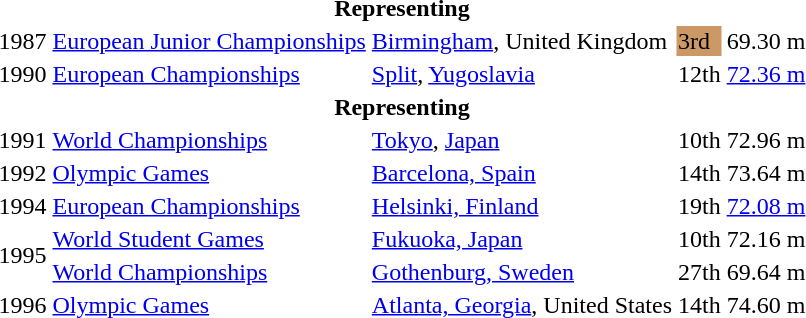<table>
<tr>
<th colspan="5">Representing </th>
</tr>
<tr>
<td>1987</td>
<td><a href='#'>European Junior Championships</a></td>
<td><a href='#'>Birmingham</a>, United Kingdom</td>
<td bgcolor="cc9966">3rd</td>
<td>69.30 m</td>
</tr>
<tr>
<td>1990</td>
<td><a href='#'>European Championships</a></td>
<td><a href='#'>Split</a>, <a href='#'>Yugoslavia</a></td>
<td>12th</td>
<td><a href='#'>72.36 m</a></td>
</tr>
<tr>
<th colspan="5">Representing </th>
</tr>
<tr>
<td>1991</td>
<td><a href='#'>World Championships</a></td>
<td><a href='#'>Tokyo</a>, <a href='#'>Japan</a></td>
<td>10th</td>
<td>72.96 m</td>
</tr>
<tr>
<td>1992</td>
<td><a href='#'>Olympic Games</a></td>
<td><a href='#'>Barcelona, Spain</a></td>
<td>14th</td>
<td>73.64 m</td>
</tr>
<tr>
<td>1994</td>
<td><a href='#'>European Championships</a></td>
<td><a href='#'>Helsinki, Finland</a></td>
<td>19th</td>
<td><a href='#'>72.08 m</a></td>
</tr>
<tr>
<td rowspan=2>1995</td>
<td><a href='#'>World Student Games</a></td>
<td><a href='#'>Fukuoka, Japan</a></td>
<td>10th</td>
<td>72.16 m</td>
</tr>
<tr>
<td><a href='#'>World Championships</a></td>
<td><a href='#'>Gothenburg, Sweden</a></td>
<td>27th</td>
<td>69.64 m</td>
</tr>
<tr>
<td>1996</td>
<td><a href='#'>Olympic Games</a></td>
<td><a href='#'>Atlanta, Georgia</a>, United States</td>
<td>14th</td>
<td>74.60 m</td>
</tr>
</table>
